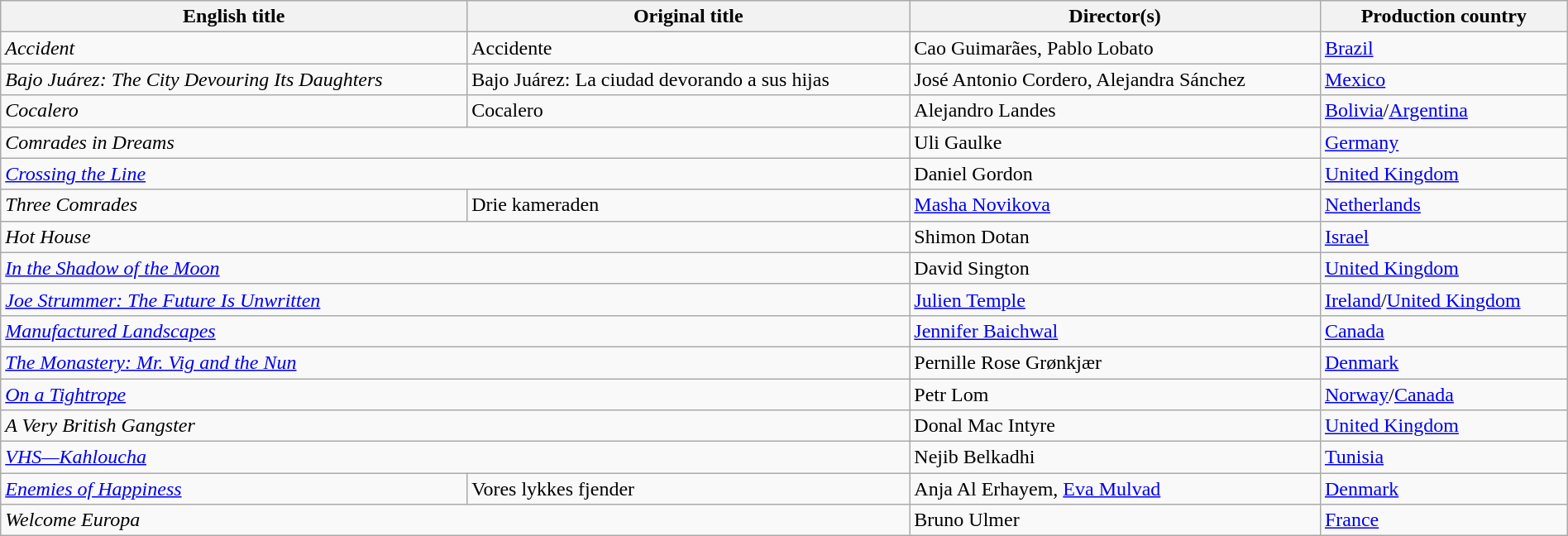<table class="sortable wikitable" width="100%" cellpadding="5">
<tr>
<th scope="col">English title</th>
<th scope="col">Original title</th>
<th scope="col">Director(s)</th>
<th scope="col">Production country</th>
</tr>
<tr>
<td><em>Accident</em></td>
<td>Accidente</td>
<td>Cao Guimarães, Pablo Lobato</td>
<td><a href='#'>Brazil</a></td>
</tr>
<tr>
<td><em>Bajo Juárez: The City Devouring Its Daughters</em></td>
<td>Bajo Juárez: La ciudad devorando a sus hijas</td>
<td>José Antonio Cordero, Alejandra Sánchez</td>
<td><a href='#'>Mexico</a></td>
</tr>
<tr>
<td><em>Cocalero</em></td>
<td>Cocalero</td>
<td>Alejandro Landes</td>
<td><a href='#'>Bolivia</a>/<a href='#'>Argentina</a></td>
</tr>
<tr>
<td colspan="2"><em>Comrades in Dreams</em></td>
<td>Uli Gaulke</td>
<td><a href='#'>Germany</a></td>
</tr>
<tr>
<td colspan="2"><em><a href='#'>Crossing the Line</a></em></td>
<td>Daniel Gordon</td>
<td><a href='#'>United Kingdom</a></td>
</tr>
<tr>
<td><em>Three Comrades</em></td>
<td>Drie kameraden</td>
<td><a href='#'>Masha Novikova</a></td>
<td><a href='#'>Netherlands</a></td>
</tr>
<tr>
<td colspan="2"><em>Hot House</em></td>
<td>Shimon Dotan</td>
<td><a href='#'>Israel</a></td>
</tr>
<tr>
<td colspan="2"><em><a href='#'>In the Shadow of the Moon</a></em></td>
<td>David Sington</td>
<td><a href='#'>United Kingdom</a></td>
</tr>
<tr>
<td colspan="2"><em><a href='#'>Joe Strummer: The Future Is Unwritten</a></em></td>
<td><a href='#'>Julien Temple</a></td>
<td><a href='#'>Ireland</a>/<a href='#'>United Kingdom</a></td>
</tr>
<tr>
<td colspan="2"><em><a href='#'>Manufactured Landscapes</a></em></td>
<td><a href='#'>Jennifer Baichwal</a></td>
<td><a href='#'>Canada</a></td>
</tr>
<tr>
<td colspan="2"><em><a href='#'>The Monastery: Mr. Vig and the Nun</a></em></td>
<td>Pernille Rose Grønkjær</td>
<td><a href='#'>Denmark</a></td>
</tr>
<tr>
<td colspan="2"><em><a href='#'>On a Tightrope</a></em></td>
<td>Petr Lom</td>
<td><a href='#'>Norway</a>/<a href='#'>Canada</a></td>
</tr>
<tr>
<td colspan="2"><em>A Very British Gangster</em></td>
<td>Donal Mac Intyre</td>
<td><a href='#'>United Kingdom</a></td>
</tr>
<tr>
<td colspan="2"><em><a href='#'>VHS—Kahloucha</a></em></td>
<td>Nejib Belkadhi</td>
<td><a href='#'>Tunisia</a></td>
</tr>
<tr>
<td><em><a href='#'>Enemies of Happiness</a></em></td>
<td>Vores lykkes fjender</td>
<td>Anja Al Erhayem, <a href='#'>Eva Mulvad</a></td>
<td><a href='#'>Denmark</a></td>
</tr>
<tr>
<td colspan="2"><em>Welcome Europa</em></td>
<td>Bruno Ulmer</td>
<td><a href='#'>France</a></td>
</tr>
</table>
